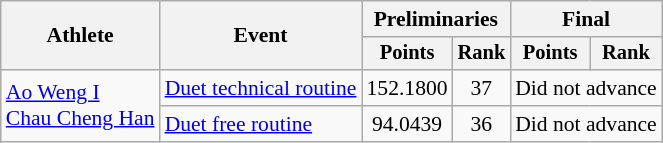<table class="wikitable" style="text-align:center; font-size:90%;">
<tr>
<th rowspan="2">Athlete</th>
<th rowspan="2">Event</th>
<th colspan="2">Preliminaries</th>
<th colspan="2">Final</th>
</tr>
<tr style="font-size:95%">
<th>Points</th>
<th>Rank</th>
<th>Points</th>
<th>Rank</th>
</tr>
<tr>
<td align=left rowspan=2><a href='#'>Ao Weng I</a><br> <a href='#'>Chau Cheng Han</a></td>
<td align=left><a href='#'>Duet technical routine</a></td>
<td>152.1800</td>
<td>37</td>
<td colspan=2>Did not advance</td>
</tr>
<tr>
<td align=left><a href='#'>Duet free routine</a></td>
<td>94.0439</td>
<td>36</td>
<td colspan=2>Did not advance</td>
</tr>
</table>
